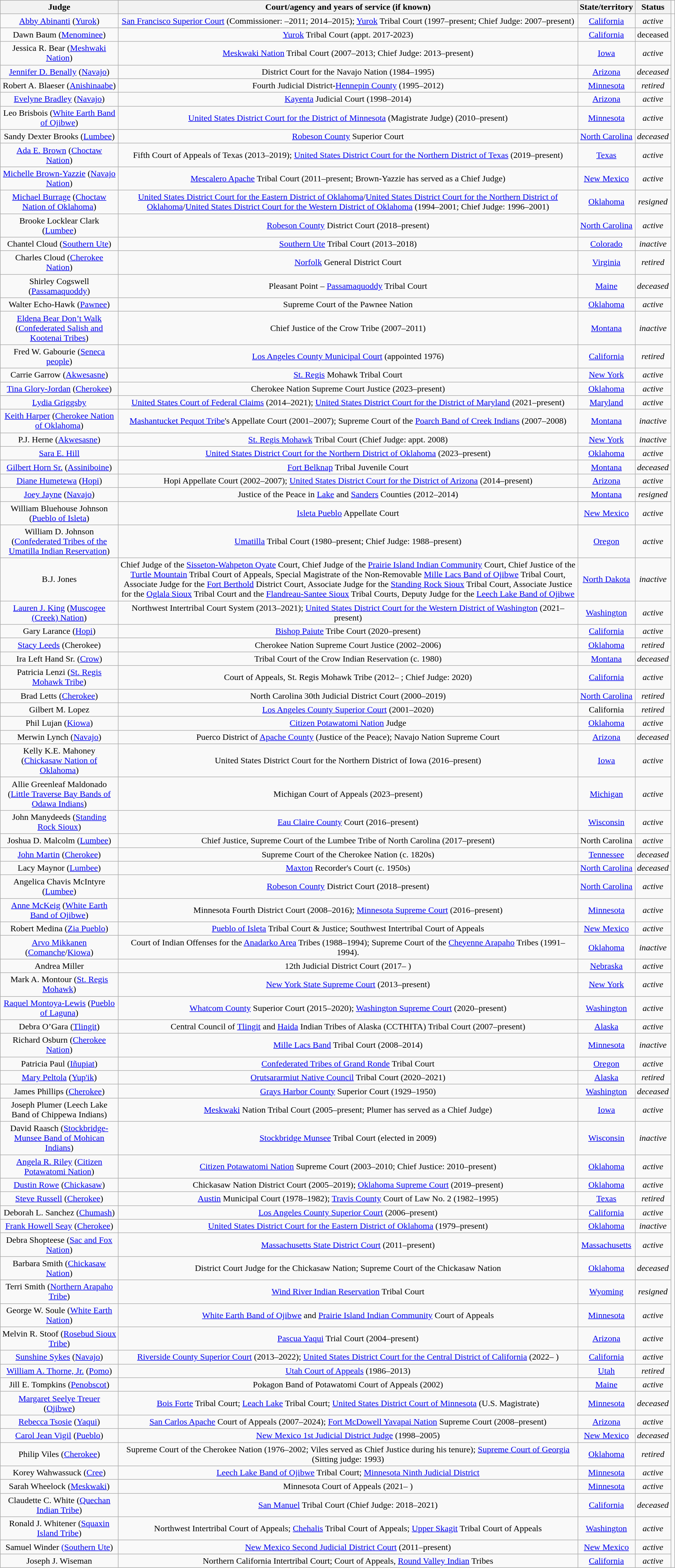<table class="wikitable sortable" style="text-align:center;">
<tr>
<th>Judge</th>
<th>Court/agency and years of service (if known)</th>
<th>State/territory</th>
<th>Status</th>
<td></td>
</tr>
<tr>
<td><a href='#'>Abby Abinanti</a> (<a href='#'>Yurok</a>)</td>
<td><a href='#'>San Francisco Superior Court</a> (Commissioner: –2011; 2014–2015); <a href='#'>Yurok</a> Tribal Court  (1997–present; Chief Judge: 2007–present)</td>
<td><a href='#'>California</a></td>
<td><em>active</em></td>
</tr>
<tr>
<td>Dawn Baum (<a href='#'>Menominee</a>)</td>
<td><a href='#'>Yurok</a> Tribal Court (appt. 2017-2023)</td>
<td><a href='#'>California</a></td>
<td>deceased</td>
</tr>
<tr>
<td>Jessica R. Bear (<a href='#'>Meshwaki Nation</a>)</td>
<td><a href='#'>Meskwaki Nation</a> Tribal Court (2007–2013; Chief Judge: 2013–present)</td>
<td><a href='#'>Iowa</a></td>
<td><em>active</em></td>
</tr>
<tr>
<td><a href='#'>Jennifer D. Benally</a> (<a href='#'>Navajo</a>)</td>
<td>District Court for the Navajo Nation (1984–1995)</td>
<td><a href='#'>Arizona</a></td>
<td><em>deceased</em></td>
</tr>
<tr>
<td>Robert A. Blaeser (<a href='#'>Anishinaabe</a>)</td>
<td>Fourth Judicial District-<a href='#'>Hennepin County</a> (1995–2012)</td>
<td><a href='#'>Minnesota</a></td>
<td><em>retired</em></td>
</tr>
<tr>
<td><a href='#'>Evelyne Bradley</a> (<a href='#'>Navajo</a>)</td>
<td><a href='#'>Kayenta</a> Judicial Court (1998–2014)</td>
<td><a href='#'>Arizona</a></td>
<td><em>active</em></td>
</tr>
<tr>
<td>Leo Brisbois (<a href='#'>White Earth Band of Ojibwe</a>)</td>
<td><a href='#'>United States District Court for the District of Minnesota</a> (Magistrate Judge) (2010–present)</td>
<td><a href='#'>Minnesota</a></td>
<td><em>active</em></td>
</tr>
<tr>
<td>Sandy Dexter Brooks (<a href='#'>Lumbee</a>)</td>
<td><a href='#'>Robeson County</a> Superior Court</td>
<td><a href='#'>North Carolina</a></td>
<td><em>deceased</em></td>
</tr>
<tr>
<td><a href='#'>Ada E. Brown</a> (<a href='#'>Choctaw Nation</a>)</td>
<td>Fifth Court of Appeals of Texas (2013–2019); <a href='#'>United States District Court for the Northern District of Texas</a> (2019–present)</td>
<td><a href='#'>Texas</a></td>
<td><em>active</em></td>
</tr>
<tr>
<td><a href='#'>Michelle Brown-Yazzie</a> (<a href='#'>Navajo Nation</a>)</td>
<td><a href='#'>Mescalero Apache</a> Tribal Court (2011–present; Brown-Yazzie has served as a Chief Judge)</td>
<td><a href='#'>New Mexico</a></td>
<td><em>active</em></td>
</tr>
<tr>
<td><a href='#'>Michael Burrage</a> (<a href='#'>Choctaw Nation of Oklahoma</a>)</td>
<td><a href='#'>United States District Court for the Eastern District of Oklahoma</a>/<a href='#'>United States District Court for the Northern District of Oklahoma</a>/<a href='#'>United States District Court for the Western District of Oklahoma</a> (1994–2001; Chief Judge: 1996–2001)</td>
<td><a href='#'>Oklahoma</a></td>
<td><em>resigned</em></td>
</tr>
<tr>
<td>Brooke Locklear Clark (<a href='#'>Lumbee</a>)</td>
<td><a href='#'>Robeson County</a> District Court (2018–present)</td>
<td><a href='#'>North Carolina</a></td>
<td><em>active</em></td>
</tr>
<tr>
<td>Chantel Cloud (<a href='#'>Southern Ute</a>)</td>
<td><a href='#'>Southern Ute</a> Tribal Court (2013–2018)</td>
<td><a href='#'>Colorado</a></td>
<td><em>inactive</em></td>
</tr>
<tr>
<td>Charles Cloud (<a href='#'>Cherokee Nation</a>)</td>
<td><a href='#'>Norfolk</a> General District Court</td>
<td><a href='#'>Virginia</a></td>
<td><em>retired</em></td>
</tr>
<tr>
<td>Shirley Cogswell (<a href='#'>Passamaquoddy</a>)</td>
<td>Pleasant Point – <a href='#'>Passamaquoddy</a> Tribal Court</td>
<td><a href='#'>Maine</a></td>
<td><em>deceased</em></td>
</tr>
<tr>
<td>Walter Echo-Hawk (<a href='#'>Pawnee</a>)</td>
<td>Supreme Court of the Pawnee Nation</td>
<td><a href='#'>Oklahoma</a></td>
<td><em>active</em></td>
</tr>
<tr>
<td><a href='#'>Eldena Bear Don’t Walk</a> (<a href='#'>Confederated Salish and Kootenai Tribes</a>)</td>
<td>Chief Justice of the Crow Tribe (2007–2011)</td>
<td><a href='#'>Montana</a></td>
<td><em>inactive</em></td>
</tr>
<tr>
<td>Fred W. Gabourie (<a href='#'>Seneca people</a>)</td>
<td><a href='#'>Los Angeles County Municipal Court</a> (appointed 1976)</td>
<td><a href='#'>California</a></td>
<td><em>retired</em></td>
</tr>
<tr>
<td>Carrie Garrow (<a href='#'>Akwesasne</a>)</td>
<td><a href='#'>St. Regis</a> Mohawk Tribal Court</td>
<td><a href='#'>New York</a></td>
<td><em>active</em></td>
</tr>
<tr>
<td><a href='#'>Tina Glory-Jordan</a> (<a href='#'>Cherokee</a>)</td>
<td>Cherokee Nation Supreme Court Justice (2023–present)</td>
<td><a href='#'>Oklahoma</a></td>
<td><em>active</em></td>
</tr>
<tr>
<td><a href='#'>Lydia Griggsby</a></td>
<td><a href='#'>United States Court of Federal Claims</a> (2014–2021); <a href='#'>United States District Court for the District of Maryland</a> (2021–present)</td>
<td><a href='#'>Maryland</a></td>
<td><em>active</em></td>
</tr>
<tr>
<td><a href='#'>Keith Harper</a> (<a href='#'>Cherokee Nation of Oklahoma</a>)</td>
<td><a href='#'>Mashantucket Pequot Tribe</a>'s Appellate Court (2001–2007); Supreme Court of the <a href='#'>Poarch Band of Creek Indians</a> (2007–2008)</td>
<td><a href='#'>Montana</a></td>
<td><em>inactive</em></td>
</tr>
<tr>
<td>P.J. Herne (<a href='#'>Akwesasne</a>)</td>
<td><a href='#'>St. Regis Mohawk</a> Tribal Court (Chief Judge: appt. 2008)</td>
<td><a href='#'>New York</a></td>
<td><em>inactive</em></td>
</tr>
<tr>
<td><a href='#'>Sara E. Hill</a></td>
<td><a href='#'>United States District Court for the Northern District of Oklahoma</a> (2023–present)</td>
<td><a href='#'>Oklahoma</a></td>
<td><em>active</em></td>
</tr>
<tr>
<td><a href='#'>Gilbert Horn Sr.</a> (<a href='#'>Assiniboine</a>)</td>
<td><a href='#'>Fort Belknap</a> Tribal Juvenile Court</td>
<td><a href='#'>Montana</a></td>
<td><em>deceased</em></td>
</tr>
<tr>
<td><a href='#'>Diane Humetewa</a> (<a href='#'>Hopi</a>)</td>
<td>Hopi Appellate Court (2002–2007); <a href='#'>United States District Court for the District of Arizona</a> (2014–present)</td>
<td><a href='#'>Arizona</a></td>
<td><em>active</em></td>
</tr>
<tr>
<td><a href='#'>Joey Jayne</a> (<a href='#'>Navajo</a>)</td>
<td>Justice of the Peace in <a href='#'>Lake</a> and <a href='#'>Sanders</a> Counties (2012–2014)</td>
<td><a href='#'>Montana</a></td>
<td><em>resigned</em></td>
</tr>
<tr>
<td>William Bluehouse Johnson (<a href='#'>Pueblo of Isleta</a>)</td>
<td><a href='#'>Isleta Pueblo</a> Appellate Court</td>
<td><a href='#'>New Mexico</a></td>
<td><em>active</em></td>
</tr>
<tr>
<td>William D. Johnson (<a href='#'>Confederated Tribes of the Umatilla Indian Reservation</a>)</td>
<td><a href='#'>Umatilla</a> Tribal Court (1980–present; Chief Judge: 1988–present)</td>
<td><a href='#'>Oregon</a></td>
<td><em>active</em></td>
</tr>
<tr>
<td>B.J. Jones</td>
<td>Chief Judge of the <a href='#'>Sisseton-Wahpeton Oyate</a> Court, Chief Judge of the <a href='#'>Prairie Island Indian Community</a> Court, Chief Justice of the <a href='#'>Turtle Mountain</a> Tribal Court of Appeals, Special Magistrate of the Non-Removable <a href='#'>Mille Lacs Band of Ojibwe</a> Tribal Court, Associate Judge for the <a href='#'>Fort Berthold</a> District Court, Associate Judge for the <a href='#'>Standing Rock Sioux</a> Tribal Court, Associate Justice for the <a href='#'>Oglala Sioux</a> Tribal Court and the <a href='#'>Flandreau-Santee Sioux</a> Tribal Courts, Deputy Judge for the <a href='#'>Leech Lake Band of Ojibwe</a></td>
<td><a href='#'>North Dakota</a></td>
<td><em>inactive</em></td>
</tr>
<tr>
<td><a href='#'>Lauren J. King</a> (<a href='#'>Muscogee (Creek) Nation</a>)</td>
<td>Northwest Intertribal Court System (2013–2021); <a href='#'>United States District Court for the Western District of Washington</a> (2021–present)</td>
<td><a href='#'>Washington</a></td>
<td><em>active</em></td>
</tr>
<tr>
<td>Gary Larance (<a href='#'>Hopi</a>)</td>
<td><a href='#'>Bishop Paiute</a> Tribe Court (2020–present)</td>
<td><a href='#'>California</a></td>
<td><em>active</em></td>
</tr>
<tr>
<td><a href='#'>Stacy Leeds</a> (Cherokee)</td>
<td>Cherokee Nation Supreme Court Justice (2002–2006)</td>
<td><a href='#'>Oklahoma</a></td>
<td><em>retired</em></td>
</tr>
<tr>
<td>Ira Left Hand Sr. (<a href='#'>Crow</a>)</td>
<td>Tribal Court of the Crow Indian Reservation (c. 1980)</td>
<td><a href='#'>Montana</a></td>
<td><em>deceased</em></td>
</tr>
<tr>
<td>Patricia Lenzi (<a href='#'>St. Regis Mohawk Tribe</a>)</td>
<td>Court of Appeals, St. Regis Mohawk Tribe (2012– ; Chief Judge: 2020)</td>
<td><a href='#'>California</a></td>
<td><em>active</em></td>
</tr>
<tr>
<td>Brad Letts (<a href='#'>Cherokee</a>)</td>
<td>North Carolina 30th Judicial District Court (2000–2019)</td>
<td><a href='#'>North Carolina</a></td>
<td><em>retired</em></td>
</tr>
<tr>
<td>Gilbert M. Lopez</td>
<td><a href='#'>Los Angeles County Superior Court</a> (2001–2020)</td>
<td>California</td>
<td><em>retired</em></td>
</tr>
<tr>
<td>Phil Lujan (<a href='#'>Kiowa</a>)</td>
<td><a href='#'>Citizen Potawatomi Nation</a> Judge</td>
<td><a href='#'>Oklahoma</a></td>
<td><em>active</em></td>
</tr>
<tr>
<td>Merwin Lynch (<a href='#'>Navajo</a>)</td>
<td>Puerco District of <a href='#'>Apache County</a> (Justice of the Peace); Navajo Nation Supreme Court</td>
<td><a href='#'>Arizona</a></td>
<td><em>deceased</em></td>
</tr>
<tr>
<td>Kelly K.E. Mahoney (<a href='#'>Chickasaw Nation of Oklahoma</a>)</td>
<td>United States District Court for the Northern District of Iowa (2016–present)</td>
<td><a href='#'>Iowa</a></td>
<td><em>active</em></td>
</tr>
<tr>
<td>Allie Greenleaf Maldonado (<a href='#'>Little Traverse Bay Bands of Odawa Indians</a>)</td>
<td>Michigan Court of Appeals (2023–present)</td>
<td><a href='#'>Michigan</a></td>
<td><em>active</em></td>
</tr>
<tr>
<td>John Manydeeds (<a href='#'>Standing Rock Sioux</a>)</td>
<td><a href='#'>Eau Claire County</a> Court (2016–present)</td>
<td><a href='#'>Wisconsin</a></td>
<td><em>active</em></td>
</tr>
<tr>
<td>Joshua D. Malcolm (<a href='#'>Lumbee</a>)</td>
<td>Chief Justice, Supreme Court of the Lumbee Tribe of North Carolina (2017–present)</td>
<td>North Carolina</td>
<td><em>active</em></td>
</tr>
<tr>
<td><a href='#'>John Martin</a> (<a href='#'>Cherokee</a>)</td>
<td>Supreme Court of the Cherokee Nation (c. 1820s)</td>
<td><a href='#'>Tennessee</a></td>
<td><em>deceased</em></td>
</tr>
<tr>
<td>Lacy Maynor (<a href='#'>Lumbee</a>)</td>
<td><a href='#'>Maxton</a> Recorder's Court (c. 1950s)</td>
<td><a href='#'>North Carolina</a></td>
<td><em>deceased</em></td>
</tr>
<tr>
<td>Angelica Chavis McIntyre (<a href='#'>Lumbee</a>)</td>
<td><a href='#'>Robeson County</a> District Court (2018–present)</td>
<td><a href='#'>North Carolina</a></td>
<td><em>active</em></td>
</tr>
<tr>
<td><a href='#'>Anne McKeig</a> (<a href='#'>White Earth Band of Ojibwe</a>)</td>
<td>Minnesota Fourth District Court (2008–2016); <a href='#'>Minnesota Supreme Court</a> (2016–present)</td>
<td><a href='#'>Minnesota</a></td>
<td><em>active</em></td>
</tr>
<tr>
<td>Robert Medina (<a href='#'>Zia Pueblo</a>)</td>
<td><a href='#'>Pueblo of Isleta</a> Tribal Court & Justice; Southwest Intertribal Court of Appeals</td>
<td><a href='#'>New Mexico</a></td>
<td><em>active</em></td>
</tr>
<tr>
<td><a href='#'>Arvo Mikkanen</a> (<a href='#'>Comanche</a>/<a href='#'>Kiowa</a>)</td>
<td>Court of Indian Offenses for the <a href='#'>Anadarko Area</a> Tribes (1988–1994); Supreme Court of the <a href='#'>Cheyenne Arapaho</a> Tribes (1991–1994).</td>
<td><a href='#'>Oklahoma</a></td>
<td><em>inactive</em></td>
</tr>
<tr>
<td>Andrea Miller</td>
<td>12th Judicial District Court (2017– )</td>
<td><a href='#'>Nebraska</a></td>
<td><em>active</em></td>
</tr>
<tr>
<td>Mark A. Montour (<a href='#'>St. Regis Mohawk</a>)</td>
<td><a href='#'>New York State Supreme Court</a> (2013–present)</td>
<td><a href='#'>New York</a></td>
<td><em>active</em></td>
</tr>
<tr>
<td><a href='#'>Raquel Montoya-Lewis</a> (<a href='#'>Pueblo of Laguna</a>)</td>
<td><a href='#'>Whatcom County</a> Superior Court (2015–2020); <a href='#'>Washington Supreme Court</a> (2020–present)</td>
<td><a href='#'>Washington</a></td>
<td><em>active</em></td>
</tr>
<tr>
<td>Debra O’Gara (<a href='#'>Tlingit</a>)</td>
<td>Central Council of <a href='#'>Tlingit</a> and <a href='#'>Haida</a> Indian Tribes of Alaska (CCTHITA) Tribal Court (2007–present)</td>
<td><a href='#'>Alaska</a></td>
<td><em>active</em></td>
</tr>
<tr>
<td>Richard Osburn (<a href='#'>Cherokee Nation</a>)</td>
<td><a href='#'>Mille Lacs Band</a> Tribal Court (2008–2014)</td>
<td><a href='#'>Minnesota</a></td>
<td><em>inactive</em></td>
</tr>
<tr>
<td>Patricia Paul (<a href='#'>Iñupiat</a>)</td>
<td><a href='#'>Confederated Tribes of Grand Ronde</a> Tribal Court</td>
<td><a href='#'>Oregon</a></td>
<td><em>active</em></td>
</tr>
<tr>
<td><a href='#'>Mary Peltola</a> (<a href='#'>Yup'ik</a>)</td>
<td><a href='#'>Orutsararmiut Native Council</a> Tribal Court (2020–2021)</td>
<td><a href='#'>Alaska</a></td>
<td><em>retired</em></td>
</tr>
<tr>
<td>James Phillips (<a href='#'>Cherokee</a>)</td>
<td><a href='#'>Grays Harbor County</a> Superior Court (1929–1950)</td>
<td><a href='#'>Washington</a></td>
<td><em>deceased</em></td>
</tr>
<tr>
<td>Joseph Plumer (Leech Lake Band of Chippewa Indians)</td>
<td><a href='#'>Meskwaki</a> Nation Tribal Court (2005–present; Plumer has served as a Chief Judge)</td>
<td><a href='#'>Iowa</a></td>
<td><em>active</em></td>
</tr>
<tr>
<td>David Raasch (<a href='#'>Stockbridge-Munsee Band of Mohican Indians</a>)</td>
<td><a href='#'>Stockbridge Munsee</a> Tribal Court (elected in 2009)</td>
<td><a href='#'>Wisconsin</a></td>
<td><em>inactive</em></td>
</tr>
<tr>
<td><a href='#'>Angela R. Riley</a> (<a href='#'>Citizen Potawatomi Nation</a>)</td>
<td><a href='#'>Citizen Potawatomi Nation</a> Supreme Court (2003–2010; Chief Justice: 2010–present)</td>
<td><a href='#'>Oklahoma</a></td>
<td><em>active</em></td>
</tr>
<tr>
<td><a href='#'>Dustin Rowe</a> (<a href='#'>Chickasaw</a>)</td>
<td>Chickasaw Nation District Court (2005–2019); <a href='#'>Oklahoma Supreme Court</a> (2019–present)</td>
<td><a href='#'>Oklahoma</a></td>
<td><em>active</em></td>
</tr>
<tr>
<td><a href='#'>Steve Russell</a> (<a href='#'>Cherokee</a>)</td>
<td><a href='#'>Austin</a> Municipal Court (1978–1982); <a href='#'>Travis County</a> Court of Law No. 2 (1982–1995)</td>
<td><a href='#'>Texas</a></td>
<td><em>retired</em></td>
</tr>
<tr>
<td>Deborah L. Sanchez (<a href='#'>Chumash</a>)</td>
<td><a href='#'>Los Angeles County Superior Court</a> (2006–present)</td>
<td><a href='#'>California</a></td>
<td><em>active</em></td>
</tr>
<tr>
<td><a href='#'>Frank Howell Seay</a> (<a href='#'>Cherokee</a>)</td>
<td><a href='#'>United States District Court for the Eastern District of Oklahoma</a> (1979–present)</td>
<td><a href='#'>Oklahoma</a></td>
<td><em>inactive</em></td>
</tr>
<tr>
<td>Debra Shopteese (<a href='#'>Sac and Fox Nation</a>)</td>
<td><a href='#'>Massachusetts State District Court</a> (2011–present)</td>
<td><a href='#'>Massachusetts</a></td>
<td><em>active</em></td>
</tr>
<tr>
<td>Barbara Smith (<a href='#'>Chickasaw Nation</a>)</td>
<td>District Court Judge for the Chickasaw Nation; Supreme Court of the Chickasaw Nation</td>
<td><a href='#'>Oklahoma</a></td>
<td><em>deceased</em></td>
</tr>
<tr>
<td>Terri Smith (<a href='#'>Northern Arapaho Tribe</a>)</td>
<td><a href='#'>Wind River Indian Reservation</a> Tribal Court</td>
<td><a href='#'>Wyoming</a></td>
<td><em>resigned</em></td>
</tr>
<tr>
<td>George W. Soule (<a href='#'>White Earth Nation</a>)</td>
<td><a href='#'>White Earth Band of Ojibwe</a> and <a href='#'>Prairie Island Indian Community</a> Court of Appeals</td>
<td><a href='#'>Minnesota</a></td>
<td><em>active</em></td>
</tr>
<tr>
<td>Melvin R. Stoof (<a href='#'>Rosebud Sioux Tribe</a>)</td>
<td><a href='#'>Pascua Yaqui</a> Trial Court (2004–present)</td>
<td><a href='#'>Arizona</a></td>
<td><em>active</em></td>
</tr>
<tr>
<td><a href='#'>Sunshine Sykes</a> (<a href='#'>Navajo</a>)</td>
<td><a href='#'>Riverside County Superior Court</a> (2013–2022); <a href='#'>United States District Court for the Central District of California</a> (2022– )</td>
<td><a href='#'>California</a></td>
<td><em>active</em></td>
</tr>
<tr>
<td><a href='#'>William A. Thorne, Jr.</a> (<a href='#'>Pomo</a>)</td>
<td><a href='#'>Utah Court of Appeals</a> (1986–2013)</td>
<td><a href='#'>Utah</a></td>
<td><em>retired</em></td>
</tr>
<tr>
<td>Jill E. Tompkins (<a href='#'>Penobscot</a>)</td>
<td>Pokagon Band of Potawatomi Court of Appeals (2002)</td>
<td><a href='#'>Maine</a></td>
<td><em>active</em></td>
</tr>
<tr>
<td><a href='#'>Margaret Seelye Treuer</a> (<a href='#'>Ojibwe</a>)</td>
<td><a href='#'>Bois Forte</a> Tribal Court; <a href='#'>Leach Lake</a> Tribal Court; <a href='#'>United States District Court of Minnesota</a> (U.S. Magistrate)</td>
<td><a href='#'>Minnesota</a></td>
<td><em>deceased</em></td>
</tr>
<tr>
<td><a href='#'>Rebecca Tsosie</a> (<a href='#'>Yaqui</a>)</td>
<td><a href='#'>San Carlos Apache</a> Court of Appeals (2007–2024); <a href='#'>Fort McDowell Yavapai Nation</a> Supreme Court (2008–present)</td>
<td><a href='#'>Arizona</a></td>
<td><em>active</em></td>
</tr>
<tr>
<td><a href='#'>Carol Jean Vigil</a> (<a href='#'>Pueblo</a>)</td>
<td><a href='#'>New Mexico 1st Judicial District Judge</a> (1998–2005)</td>
<td><a href='#'>New Mexico</a></td>
<td><em>deceased</em></td>
</tr>
<tr>
<td>Philip Viles (<a href='#'>Cherokee</a>)</td>
<td>Supreme Court of the Cherokee Nation (1976–2002; Viles served as Chief Justice during his tenure); <a href='#'>Supreme Court of Georgia</a> (Sitting judge: 1993)</td>
<td><a href='#'>Oklahoma</a></td>
<td><em>retired</em></td>
</tr>
<tr>
<td>Korey Wahwassuck (<a href='#'>Cree</a>)</td>
<td><a href='#'>Leech Lake Band of Ojibwe</a> Tribal Court; <a href='#'>Minnesota Ninth Judicial District</a></td>
<td><a href='#'>Minnesota</a></td>
<td><em>active</em></td>
</tr>
<tr>
<td>Sarah Wheelock (<a href='#'>Meskwaki</a>)</td>
<td>Minnesota Court of Appeals (2021– )</td>
<td><a href='#'>Minnesota</a></td>
<td><em>active</em></td>
</tr>
<tr>
<td>Claudette C. White (<a href='#'>Quechan Indian Tribe</a>)</td>
<td><a href='#'>San Manuel</a> Tribal Court (Chief Judge: 2018–2021)</td>
<td><a href='#'>California</a></td>
<td><em>deceased</em></td>
</tr>
<tr>
<td>Ronald J. Whitener (<a href='#'>Squaxin Island Tribe</a>)</td>
<td>Northwest Intertribal Court of Appeals; <a href='#'>Chehalis</a> Tribal Court of Appeals; <a href='#'>Upper Skagit</a> Tribal Court of Appeals</td>
<td><a href='#'>Washington</a></td>
<td><em>active</em></td>
</tr>
<tr>
<td>Samuel Winder <a href='#'>(Southern Ute</a>)</td>
<td><a href='#'>New Mexico Second Judicial District Court</a> (2011–present)</td>
<td><a href='#'>New Mexico</a></td>
<td><em>active</em></td>
</tr>
<tr>
<td>Joseph J. Wiseman</td>
<td>Northern California Intertribal Court; Court of Appeals, <a href='#'>Round Valley Indian</a> Tribes</td>
<td><a href='#'>California</a></td>
<td><em>active</em></td>
</tr>
</table>
